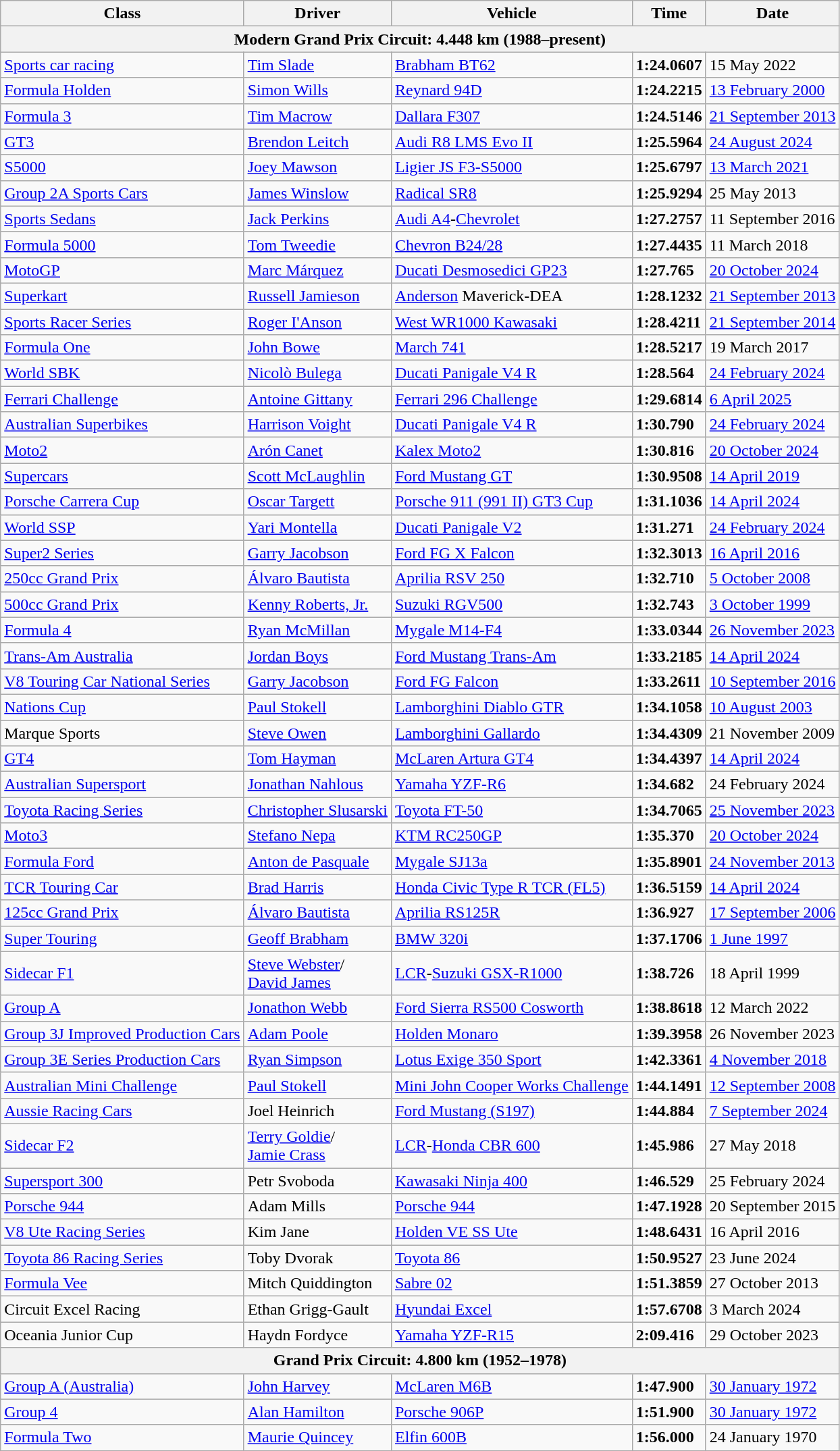<table class="wikitable">
<tr>
<th>Class</th>
<th>Driver</th>
<th>Vehicle</th>
<th>Time</th>
<th>Date</th>
</tr>
<tr>
<th colspan=5>Modern Grand Prix Circuit: 4.448 km (1988–present)</th>
</tr>
<tr>
<td><a href='#'>Sports car racing</a></td>
<td> <a href='#'>Tim Slade</a></td>
<td><a href='#'>Brabham BT62</a></td>
<td><strong>1:24.0607</strong></td>
<td>15 May 2022</td>
</tr>
<tr>
<td><a href='#'>Formula Holden</a></td>
<td> <a href='#'>Simon Wills</a></td>
<td><a href='#'>Reynard 94D</a></td>
<td><strong>1:24.2215</strong></td>
<td><a href='#'>13 February 2000</a></td>
</tr>
<tr>
<td><a href='#'>Formula 3</a></td>
<td> <a href='#'>Tim Macrow</a></td>
<td><a href='#'>Dallara F307</a></td>
<td><strong>1:24.5146</strong></td>
<td><a href='#'>21 September 2013</a></td>
</tr>
<tr>
<td><a href='#'>GT3</a></td>
<td> <a href='#'>Brendon Leitch</a></td>
<td><a href='#'>Audi R8 LMS Evo II</a></td>
<td><strong>1:25.5964</strong></td>
<td><a href='#'>24 August 2024</a></td>
</tr>
<tr>
<td><a href='#'>S5000</a></td>
<td> <a href='#'>Joey Mawson</a></td>
<td><a href='#'>Ligier JS F3-S5000</a></td>
<td><strong>1:25.6797</strong></td>
<td><a href='#'>13 March 2021</a></td>
</tr>
<tr>
<td><a href='#'>Group 2A Sports Cars</a></td>
<td> <a href='#'>James Winslow</a></td>
<td><a href='#'>Radical SR8</a></td>
<td><strong>1:25.9294</strong></td>
<td>25 May 2013</td>
</tr>
<tr>
<td><a href='#'>Sports Sedans</a></td>
<td> <a href='#'>Jack Perkins</a></td>
<td><a href='#'>Audi A4</a>-<a href='#'>Chevrolet</a></td>
<td><strong>1:27.2757</strong></td>
<td>11 September 2016</td>
</tr>
<tr>
<td><a href='#'>Formula 5000</a></td>
<td> <a href='#'>Tom Tweedie</a></td>
<td><a href='#'>Chevron B24/28</a></td>
<td><strong>1:27.4435</strong></td>
<td>11 March 2018</td>
</tr>
<tr>
<td><a href='#'>MotoGP</a></td>
<td> <a href='#'>Marc Márquez</a></td>
<td><a href='#'>Ducati Desmosedici GP23</a></td>
<td><strong>1:27.765</strong></td>
<td><a href='#'>20 October 2024</a></td>
</tr>
<tr>
<td><a href='#'>Superkart</a></td>
<td> <a href='#'>Russell Jamieson</a></td>
<td><a href='#'>Anderson</a> Maverick-DEA</td>
<td><strong>1:28.1232</strong></td>
<td><a href='#'>21 September 2013</a></td>
</tr>
<tr>
<td><a href='#'>Sports Racer Series</a></td>
<td> <a href='#'>Roger I'Anson</a></td>
<td><a href='#'>West WR1000 Kawasaki</a></td>
<td><strong>1:28.4211</strong></td>
<td><a href='#'>21 September 2014</a></td>
</tr>
<tr>
<td><a href='#'>Formula One</a></td>
<td> <a href='#'>John Bowe</a></td>
<td><a href='#'>March 741</a></td>
<td><strong>1:28.5217</strong></td>
<td>19 March 2017</td>
</tr>
<tr>
<td><a href='#'>World SBK</a></td>
<td> <a href='#'>Nicolò Bulega</a></td>
<td><a href='#'>Ducati Panigale V4 R</a></td>
<td><strong>1:28.564</strong></td>
<td><a href='#'>24 February 2024</a></td>
</tr>
<tr>
<td><a href='#'>Ferrari Challenge</a></td>
<td> <a href='#'>Antoine Gittany</a></td>
<td><a href='#'>Ferrari 296 Challenge</a></td>
<td><strong>1:29.6814</strong></td>
<td><a href='#'>6 April 2025</a></td>
</tr>
<tr>
<td><a href='#'>Australian Superbikes</a></td>
<td> <a href='#'>Harrison Voight</a></td>
<td><a href='#'>Ducati Panigale V4 R</a></td>
<td><strong>1:30.790</strong></td>
<td><a href='#'>24 February 2024</a></td>
</tr>
<tr>
<td><a href='#'>Moto2</a></td>
<td> <a href='#'>Arón Canet</a></td>
<td><a href='#'>Kalex Moto2</a></td>
<td><strong>1:30.816</strong></td>
<td><a href='#'>20 October 2024</a></td>
</tr>
<tr>
<td><a href='#'>Supercars</a></td>
<td> <a href='#'>Scott McLaughlin</a></td>
<td><a href='#'>Ford Mustang GT</a></td>
<td><strong>1:30.9508</strong></td>
<td><a href='#'>14 April 2019</a></td>
</tr>
<tr>
<td><a href='#'>Porsche Carrera Cup</a></td>
<td> <a href='#'>Oscar Targett</a></td>
<td><a href='#'>Porsche 911 (991 II) GT3 Cup</a></td>
<td><strong>1:31.1036</strong></td>
<td><a href='#'>14 April 2024</a></td>
</tr>
<tr>
<td><a href='#'>World SSP</a></td>
<td> <a href='#'>Yari Montella</a></td>
<td><a href='#'>Ducati Panigale V2</a></td>
<td><strong>1:31.271</strong></td>
<td><a href='#'>24 February 2024</a></td>
</tr>
<tr>
<td><a href='#'>Super2 Series</a></td>
<td> <a href='#'>Garry Jacobson</a></td>
<td><a href='#'>Ford FG X Falcon</a></td>
<td><strong>1:32.3013</strong></td>
<td><a href='#'>16 April 2016</a></td>
</tr>
<tr>
<td><a href='#'>250cc Grand Prix</a></td>
<td> <a href='#'>Álvaro Bautista</a></td>
<td><a href='#'>Aprilia RSV 250</a></td>
<td><strong>1:32.710</strong></td>
<td><a href='#'>5 October 2008</a></td>
</tr>
<tr>
<td><a href='#'>500cc Grand Prix</a></td>
<td> <a href='#'>Kenny Roberts, Jr.</a></td>
<td><a href='#'>Suzuki RGV500</a></td>
<td><strong>1:32.743</strong></td>
<td><a href='#'>3 October 1999</a></td>
</tr>
<tr>
<td><a href='#'>Formula 4</a></td>
<td> <a href='#'>Ryan McMillan</a></td>
<td><a href='#'>Mygale M14-F4</a></td>
<td><strong>1:33.0344</strong></td>
<td><a href='#'>26 November 2023</a></td>
</tr>
<tr>
<td><a href='#'>Trans-Am Australia</a></td>
<td> <a href='#'>Jordan Boys</a></td>
<td><a href='#'>Ford Mustang Trans-Am</a></td>
<td><strong>1:33.2185</strong></td>
<td><a href='#'>14 April 2024</a></td>
</tr>
<tr>
<td><a href='#'>V8 Touring Car National Series</a></td>
<td> <a href='#'>Garry Jacobson</a></td>
<td><a href='#'>Ford FG Falcon</a></td>
<td><strong>1:33.2611</strong></td>
<td><a href='#'>10 September 2016</a></td>
</tr>
<tr>
<td><a href='#'>Nations Cup</a></td>
<td> <a href='#'>Paul Stokell</a></td>
<td><a href='#'>Lamborghini Diablo GTR</a></td>
<td><strong>1:34.1058</strong></td>
<td><a href='#'>10 August 2003</a></td>
</tr>
<tr>
<td>Marque Sports</td>
<td> <a href='#'>Steve Owen</a></td>
<td><a href='#'>Lamborghini Gallardo</a></td>
<td><strong>1:34.4309</strong></td>
<td>21 November 2009</td>
</tr>
<tr>
<td><a href='#'>GT4</a></td>
<td> <a href='#'>Tom Hayman</a></td>
<td><a href='#'>McLaren Artura GT4</a></td>
<td><strong>1:34.4397</strong></td>
<td><a href='#'>14 April 2024</a></td>
</tr>
<tr>
<td><a href='#'>Australian Supersport</a></td>
<td> <a href='#'>Jonathan Nahlous</a></td>
<td><a href='#'>Yamaha YZF-R6</a></td>
<td><strong>1:34.682</strong></td>
<td>24 February 2024</td>
</tr>
<tr>
<td><a href='#'>Toyota Racing Series</a></td>
<td> <a href='#'>Christopher Slusarski</a></td>
<td><a href='#'>Toyota FT-50</a></td>
<td><strong>1:34.7065</strong></td>
<td><a href='#'>25 November 2023</a></td>
</tr>
<tr>
<td><a href='#'>Moto3</a></td>
<td> <a href='#'>Stefano Nepa</a></td>
<td><a href='#'>KTM RC250GP</a></td>
<td><strong>1:35.370</strong></td>
<td><a href='#'>20 October 2024</a></td>
</tr>
<tr>
<td><a href='#'>Formula Ford</a></td>
<td> <a href='#'>Anton de Pasquale</a></td>
<td><a href='#'>Mygale SJ13a</a></td>
<td><strong>1:35.8901</strong></td>
<td><a href='#'>24 November 2013</a></td>
</tr>
<tr>
<td><a href='#'>TCR Touring Car</a></td>
<td> <a href='#'>Brad Harris</a></td>
<td><a href='#'>Honda Civic Type R TCR (FL5)</a></td>
<td><strong>1:36.5159</strong></td>
<td><a href='#'>14 April 2024</a></td>
</tr>
<tr>
<td><a href='#'>125cc Grand Prix</a></td>
<td> <a href='#'>Álvaro Bautista</a></td>
<td><a href='#'>Aprilia RS125R</a></td>
<td><strong>1:36.927</strong></td>
<td><a href='#'>17 September 2006</a></td>
</tr>
<tr>
<td><a href='#'>Super Touring</a></td>
<td> <a href='#'>Geoff Brabham</a></td>
<td><a href='#'>BMW 320i</a></td>
<td><strong>1:37.1706</strong></td>
<td><a href='#'>1 June 1997</a></td>
</tr>
<tr>
<td><a href='#'>Sidecar F1</a></td>
<td> <a href='#'>Steve Webster</a>/<br> <a href='#'>David James</a></td>
<td><a href='#'>LCR</a>-<a href='#'>Suzuki GSX-R1000</a></td>
<td><strong>1:38.726</strong></td>
<td>18 April 1999</td>
</tr>
<tr>
<td><a href='#'>Group A</a></td>
<td> <a href='#'>Jonathon Webb</a></td>
<td><a href='#'>Ford Sierra RS500 Cosworth</a></td>
<td><strong>1:38.8618</strong></td>
<td>12 March 2022</td>
</tr>
<tr>
<td><a href='#'>Group 3J Improved Production Cars</a></td>
<td> <a href='#'>Adam Poole</a></td>
<td><a href='#'>Holden  Monaro</a></td>
<td><strong>1:39.3958</strong></td>
<td>26 November 2023</td>
</tr>
<tr>
<td><a href='#'>Group 3E Series Production Cars</a></td>
<td> <a href='#'>Ryan Simpson</a></td>
<td><a href='#'>Lotus Exige 350 Sport</a></td>
<td><strong>1:42.3361</strong></td>
<td><a href='#'>4 November 2018</a></td>
</tr>
<tr>
<td><a href='#'>Australian Mini Challenge</a></td>
<td> <a href='#'>Paul Stokell</a></td>
<td><a href='#'>Mini John Cooper Works Challenge</a></td>
<td><strong>1:44.1491</strong></td>
<td><a href='#'>12 September 2008</a></td>
</tr>
<tr>
<td><a href='#'>Aussie Racing Cars</a></td>
<td> Joel Heinrich</td>
<td><a href='#'>Ford Mustang (S197)</a></td>
<td><strong>1:44.884</strong></td>
<td><a href='#'>7 September 2024</a></td>
</tr>
<tr>
<td><a href='#'>Sidecar F2</a></td>
<td> <a href='#'>Terry Goldie</a>/<br> <a href='#'>Jamie Crass</a></td>
<td><a href='#'>LCR</a>-<a href='#'>Honda CBR 600</a></td>
<td><strong>1:45.986</strong></td>
<td>27 May 2018</td>
</tr>
<tr>
<td><a href='#'>Supersport 300</a></td>
<td> Petr Svoboda</td>
<td><a href='#'>Kawasaki Ninja 400</a></td>
<td><strong>1:46.529</strong></td>
<td>25 February 2024</td>
</tr>
<tr>
<td><a href='#'>Porsche 944</a></td>
<td> Adam Mills</td>
<td><a href='#'>Porsche 944</a></td>
<td><strong>1:47.1928</strong></td>
<td>20 September 2015</td>
</tr>
<tr>
<td><a href='#'>V8 Ute Racing Series</a></td>
<td> Kim Jane</td>
<td><a href='#'>Holden VE SS Ute</a></td>
<td><strong>1:48.6431</strong></td>
<td>16 April 2016</td>
</tr>
<tr>
<td><a href='#'>Toyota 86 Racing Series</a></td>
<td> Toby Dvorak</td>
<td><a href='#'>Toyota 86</a></td>
<td><strong>1:50.9527</strong></td>
<td>23 June 2024</td>
</tr>
<tr>
<td><a href='#'>Formula Vee</a></td>
<td> Mitch Quiddington</td>
<td><a href='#'>Sabre 02</a></td>
<td><strong>1:51.3859</strong></td>
<td>27 October 2013</td>
</tr>
<tr>
<td>Circuit Excel Racing</td>
<td> Ethan Grigg-Gault</td>
<td><a href='#'>Hyundai Excel</a></td>
<td><strong>1:57.6708</strong></td>
<td>3 March 2024</td>
</tr>
<tr>
<td>Oceania Junior Cup</td>
<td> Haydn Fordyce</td>
<td><a href='#'>Yamaha YZF-R15</a></td>
<td><strong>2:09.416</strong></td>
<td>29 October 2023</td>
</tr>
<tr>
<th colspan=5>Grand Prix Circuit: 4.800 km (1952–1978)</th>
</tr>
<tr>
<td><a href='#'>Group A (Australia)</a></td>
<td> <a href='#'>John Harvey</a></td>
<td><a href='#'>McLaren M6B</a></td>
<td><strong>1:47.900</strong></td>
<td><a href='#'>30 January 1972</a></td>
</tr>
<tr>
<td><a href='#'>Group 4</a></td>
<td> <a href='#'>Alan Hamilton</a></td>
<td><a href='#'>Porsche 906P</a></td>
<td><strong>1:51.900</strong></td>
<td><a href='#'>30 January 1972</a></td>
</tr>
<tr>
<td><a href='#'>Formula Two</a></td>
<td> <a href='#'>Maurie Quincey</a></td>
<td><a href='#'>Elfin 600B</a></td>
<td><strong>1:56.000</strong></td>
<td>24 January 1970</td>
</tr>
<tr>
</tr>
</table>
